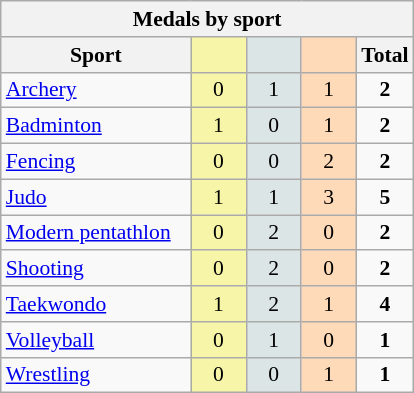<table class="wikitable" style="font-size:90%; text-align:center;">
<tr>
<th colspan="5">Medals by sport</th>
</tr>
<tr>
<th width="120">Sport</th>
<th scope="col" width="30" style="background:#F7F6A8;"></th>
<th scope="col" width="30" style="background:#DCE5E5;"></th>
<th scope="col" width="30" style="background:#FFDAB9;"></th>
<th width="30">Total</th>
</tr>
<tr>
<td align="left"><a href='#'>Archery</a></td>
<td style="background:#F7F6A8;">0</td>
<td style="background:#DCE5E5;">1</td>
<td style="background:#FFDAB9;">1</td>
<td><strong>2</strong></td>
</tr>
<tr>
<td align="left"><a href='#'>Badminton</a></td>
<td style="background:#F7F6A8;">1</td>
<td style="background:#DCE5E5;">0</td>
<td style="background:#FFDAB9;">1</td>
<td><strong>2</strong></td>
</tr>
<tr>
<td align="left"><a href='#'>Fencing</a></td>
<td style="background:#F7F6A8;">0</td>
<td style="background:#DCE5E5;">0</td>
<td style="background:#FFDAB9;">2</td>
<td><strong>2</strong></td>
</tr>
<tr>
<td align="left"><a href='#'>Judo</a></td>
<td style="background:#F7F6A8;">1</td>
<td style="background:#DCE5E5;">1</td>
<td style="background:#FFDAB9;">3</td>
<td><strong>5</strong></td>
</tr>
<tr>
<td align="left"><a href='#'>Modern pentathlon</a></td>
<td style="background:#F7F6A8;">0</td>
<td style="background:#DCE5E5;">2</td>
<td style="background:#FFDAB9;">0</td>
<td><strong>2</strong></td>
</tr>
<tr>
<td align="left"><a href='#'>Shooting</a></td>
<td style="background:#F7F6A8;">0</td>
<td style="background:#DCE5E5;">2</td>
<td style="background:#FFDAB9;">0</td>
<td><strong>2</strong></td>
</tr>
<tr>
<td align="left"><a href='#'>Taekwondo</a></td>
<td style="background:#F7F6A8;">1</td>
<td style="background:#DCE5E5;">2</td>
<td style="background:#FFDAB9;">1</td>
<td><strong>4</strong></td>
</tr>
<tr>
<td align="left"><a href='#'>Volleyball</a></td>
<td style="background:#F7F6A8;">0</td>
<td style="background:#DCE5E5;">1</td>
<td style="background:#FFDAB9;">0</td>
<td><strong>1</strong></td>
</tr>
<tr>
<td align="left"><a href='#'>Wrestling</a></td>
<td style="background:#F7F6A8;">0</td>
<td style="background:#DCE5E5;">0</td>
<td style="background:#FFDAB9;">1</td>
<td><strong>1</strong></td>
</tr>
</table>
